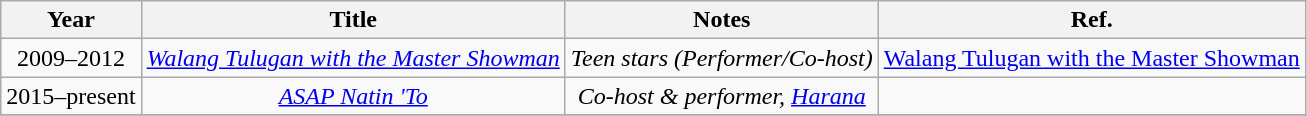<table class="wikitable sortable" style="text-align: center">
<tr>
<th>Year</th>
<th>Title</th>
<th>Notes</th>
<th>Ref.</th>
</tr>
<tr>
<td>2009–2012</td>
<td><em><a href='#'>Walang Tulugan with the Master Showman</a></em></td>
<td><em>Teen stars (Performer/Co-host)</em></td>
<td><a href='#'>Walang Tulugan with the Master Showman</a></td>
</tr>
<tr>
<td>2015–present</td>
<td><em><a href='#'>ASAP Natin 'To</a></em></td>
<td><em>Co-host & performer, <a href='#'>Harana</a></em></td>
<td></td>
</tr>
<tr>
</tr>
</table>
